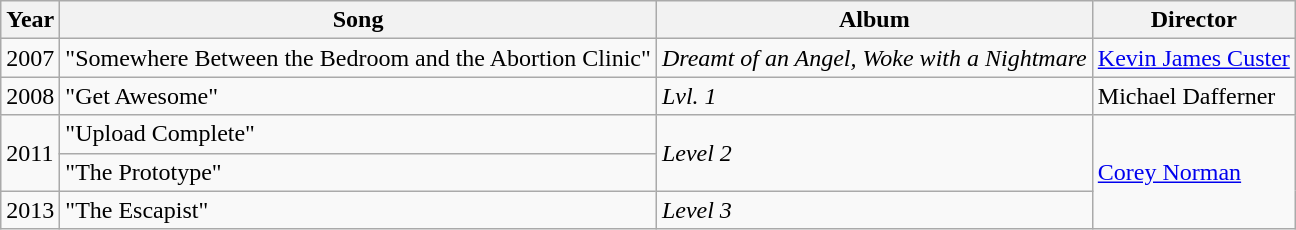<table class=wikitable>
<tr>
<th>Year</th>
<th>Song</th>
<th>Album</th>
<th>Director</th>
</tr>
<tr>
<td>2007</td>
<td>"Somewhere Between the Bedroom and the Abortion Clinic"</td>
<td><em>Dreamt of an Angel, Woke with a Nightmare</em></td>
<td><a href='#'>Kevin James Custer</a></td>
</tr>
<tr>
<td>2008</td>
<td>"Get Awesome"</td>
<td><em>Lvl. 1</em></td>
<td>Michael Dafferner</td>
</tr>
<tr>
<td rowspan=2>2011</td>
<td>"Upload Complete"</td>
<td rowspan=2><em>Level 2</em></td>
<td rowspan=3><a href='#'>Corey Norman</a></td>
</tr>
<tr>
<td>"The Prototype"</td>
</tr>
<tr>
<td>2013</td>
<td>"The Escapist"</td>
<td><em>Level 3</em></td>
</tr>
</table>
